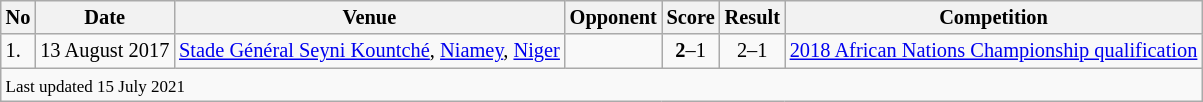<table class="wikitable" style="font-size:85%;">
<tr>
<th>No</th>
<th>Date</th>
<th>Venue</th>
<th>Opponent</th>
<th>Score</th>
<th>Result</th>
<th>Competition</th>
</tr>
<tr>
<td>1.</td>
<td>13 August 2017</td>
<td><a href='#'>Stade Général Seyni Kountché</a>, <a href='#'>Niamey</a>, <a href='#'>Niger</a></td>
<td></td>
<td align=center><strong>2</strong>–1</td>
<td align=center>2–1</td>
<td><a href='#'>2018 African Nations Championship qualification</a></td>
</tr>
<tr>
<td colspan="7"><small>Last updated 15 July 2021</small></td>
</tr>
</table>
